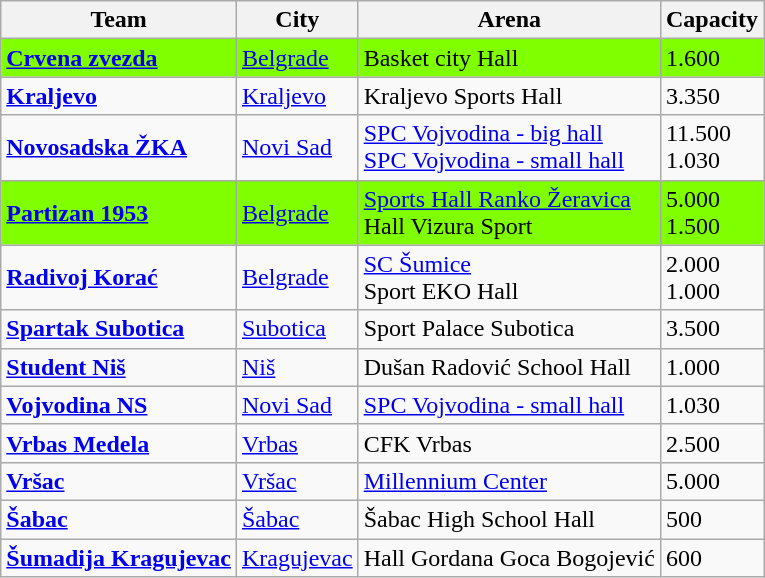<table class="wikitable sortable">
<tr>
<th>Team</th>
<th>City</th>
<th>Arena</th>
<th>Capacity</th>
</tr>
<tr bgcolor="#7fff00">
<td><strong><a href='#'>Crvena zvezda</a></strong></td>
<td><a href='#'>Belgrade</a></td>
<td>Basket city Hall</td>
<td>1.600</td>
</tr>
<tr>
<td><strong><a href='#'>Kraljevo</a></strong></td>
<td><a href='#'>Kraljevo</a></td>
<td>Kraljevo Sports Hall</td>
<td>3.350</td>
</tr>
<tr>
<td><strong><a href='#'>Novosadska ŽKA</a></strong></td>
<td><a href='#'>Novi Sad</a></td>
<td><a href='#'>SPC Vojvodina - big hall</a><br><a href='#'>SPC Vojvodina - small hall</a></td>
<td>11.500<br>1.030</td>
</tr>
<tr bgcolor="#7fff00">
<td><strong><a href='#'>Partizan 1953</a></strong></td>
<td><a href='#'>Belgrade</a></td>
<td><a href='#'>Sports Hall Ranko Žeravica</a><br>Hall Vizura Sport</td>
<td>5.000<br>1.500</td>
</tr>
<tr>
<td><strong><a href='#'>Radivoj Korać</a></strong></td>
<td><a href='#'>Belgrade</a></td>
<td><a href='#'>SC Šumice</a><br>Sport EKO Hall</td>
<td>2.000<br>1.000</td>
</tr>
<tr>
<td><strong><a href='#'>Spartak Subotica</a></strong></td>
<td><a href='#'>Subotica</a></td>
<td>Sport Palace Subotica</td>
<td>3.500</td>
</tr>
<tr>
<td><strong><a href='#'>Student Niš</a></strong></td>
<td><a href='#'>Niš</a></td>
<td>Dušan Radović School Hall</td>
<td>1.000</td>
</tr>
<tr>
<td><strong><a href='#'>Vojvodina NS</a></strong></td>
<td><a href='#'>Novi Sad</a></td>
<td><a href='#'>SPC Vojvodina - small hall</a></td>
<td>1.030</td>
</tr>
<tr>
<td><strong><a href='#'>Vrbas Medela</a></strong></td>
<td><a href='#'>Vrbas</a></td>
<td>CFK Vrbas</td>
<td>2.500</td>
</tr>
<tr>
<td><strong><a href='#'>Vršac</a></strong></td>
<td><a href='#'>Vršac</a></td>
<td><a href='#'>Millennium Center</a></td>
<td>5.000</td>
</tr>
<tr>
<td><strong><a href='#'>Šabac</a></strong></td>
<td><a href='#'>Šabac</a></td>
<td>Šabac High School Hall</td>
<td>500</td>
</tr>
<tr>
<td><strong><a href='#'>Šumadija Kragujevac</a></strong></td>
<td><a href='#'>Kragujevac</a></td>
<td>Hall Gordana Goca Bogojević</td>
<td>600</td>
</tr>
</table>
